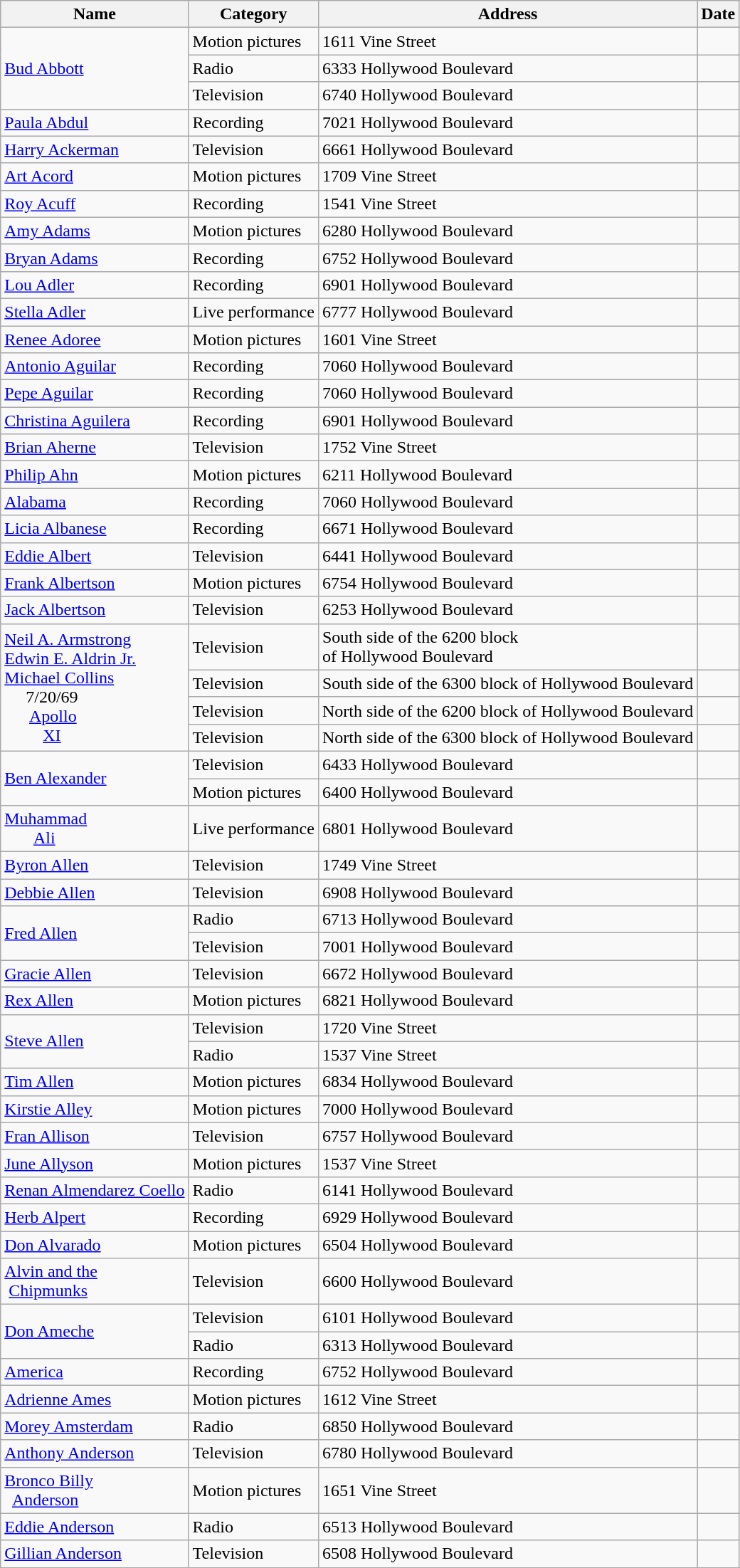<table class="wikitable sortable" style="font-size: 100%;">
<tr>
<th>Name</th>
<th>Category</th>
<th>Address</th>
<th>Date</th>
</tr>
<tr>
<td rowspan="3"><a href='#'>Bud Abbott</a></td>
<td>Motion pictures</td>
<td>1611 Vine Street</td>
<td></td>
</tr>
<tr>
<td>Radio</td>
<td>6333 Hollywood Boulevard</td>
<td></td>
</tr>
<tr>
<td>Television</td>
<td>6740 Hollywood Boulevard</td>
<td></td>
</tr>
<tr>
<td><a href='#'>Paula Abdul</a></td>
<td>Recording</td>
<td>7021 Hollywood Boulevard</td>
<td></td>
</tr>
<tr>
<td><a href='#'>Harry Ackerman</a></td>
<td>Television</td>
<td>6661 Hollywood Boulevard</td>
<td></td>
</tr>
<tr>
<td><a href='#'>Art Acord</a></td>
<td>Motion pictures</td>
<td>1709 Vine Street</td>
<td></td>
</tr>
<tr>
<td><a href='#'>Roy Acuff</a></td>
<td>Recording</td>
<td>1541 Vine Street</td>
<td></td>
</tr>
<tr>
<td><a href='#'>Amy Adams</a></td>
<td>Motion pictures</td>
<td>6280 Hollywood Boulevard</td>
<td></td>
</tr>
<tr>
<td><a href='#'>Bryan Adams</a></td>
<td>Recording</td>
<td>6752 Hollywood Boulevard</td>
<td></td>
</tr>
<tr>
<td><a href='#'>Lou Adler</a></td>
<td>Recording</td>
<td>6901 Hollywood Boulevard</td>
<td></td>
</tr>
<tr>
<td><a href='#'>Stella Adler</a></td>
<td>Live performance</td>
<td>6777 Hollywood Boulevard</td>
<td></td>
</tr>
<tr>
<td><a href='#'>Renee Adoree</a></td>
<td>Motion pictures</td>
<td>1601 Vine Street</td>
<td></td>
</tr>
<tr>
<td><a href='#'>Antonio Aguilar</a></td>
<td>Recording</td>
<td>7060 Hollywood Boulevard</td>
<td></td>
</tr>
<tr>
<td><a href='#'>Pepe Aguilar</a></td>
<td>Recording</td>
<td>7060 Hollywood Boulevard</td>
<td></td>
</tr>
<tr>
<td><a href='#'>Christina Aguilera</a></td>
<td>Recording</td>
<td>6901 Hollywood Boulevard</td>
<td></td>
</tr>
<tr>
<td><a href='#'>Brian Aherne</a></td>
<td>Television</td>
<td>1752 Vine Street</td>
<td></td>
</tr>
<tr>
<td><a href='#'>Philip Ahn</a></td>
<td>Motion pictures</td>
<td>6211 Hollywood Boulevard</td>
<td></td>
</tr>
<tr>
<td><a href='#'>Alabama</a></td>
<td>Recording</td>
<td>7060 Hollywood Boulevard</td>
<td></td>
</tr>
<tr>
<td><a href='#'>Licia Albanese</a></td>
<td>Recording</td>
<td>6671 Hollywood Boulevard</td>
<td></td>
</tr>
<tr>
<td><a href='#'>Eddie Albert</a></td>
<td>Television</td>
<td>6441 Hollywood Boulevard</td>
<td></td>
</tr>
<tr>
<td><a href='#'>Frank Albertson</a></td>
<td>Motion pictures</td>
<td>6754 Hollywood Boulevard</td>
<td></td>
</tr>
<tr>
<td><a href='#'>Jack Albertson</a></td>
<td>Television</td>
<td>6253 Hollywood Boulevard</td>
<td></td>
</tr>
<tr>
<td rowspan="4"><a href='#'>Neil A. Armstrong</a><br><a href='#'>Edwin E. Aldrin Jr.</a><br><a href='#'>Michael Collins</a><br>     7/20/69<br>      <a href='#'>Apollo</a><br>         <a href='#'>XI</a></td>
<td>Television</td>
<td>South side of the 6200 block<br>of Hollywood Boulevard</td>
<td></td>
</tr>
<tr>
<td>Television</td>
<td>South side of the 6300 block of Hollywood Boulevard</td>
<td></td>
</tr>
<tr>
<td>Television</td>
<td>North side of the 6200 block of Hollywood Boulevard</td>
<td></td>
</tr>
<tr>
<td>Television</td>
<td>North side of the 6300 block of Hollywood Boulevard</td>
<td></td>
</tr>
<tr>
<td rowspan="2"><a href='#'>Ben Alexander</a></td>
<td>Television</td>
<td>6433 Hollywood Boulevard</td>
<td></td>
</tr>
<tr>
<td>Motion pictures</td>
<td>6400 Hollywood Boulevard</td>
<td></td>
</tr>
<tr>
<td><a href='#'>Muhammad</a><br>       <a href='#'>Ali</a></td>
<td>Live performance</td>
<td>6801 Hollywood Boulevard</td>
<td></td>
</tr>
<tr>
<td><a href='#'>Byron Allen</a></td>
<td>Television</td>
<td>1749 Vine Street</td>
<td></td>
</tr>
<tr>
<td><a href='#'>Debbie Allen</a></td>
<td>Television</td>
<td>6908 Hollywood Boulevard</td>
<td></td>
</tr>
<tr>
<td rowspan="2"><a href='#'>Fred Allen</a></td>
<td>Radio</td>
<td>6713 Hollywood Boulevard</td>
<td></td>
</tr>
<tr>
<td>Television</td>
<td>7001 Hollywood Boulevard</td>
<td></td>
</tr>
<tr>
<td><a href='#'>Gracie Allen</a></td>
<td>Television</td>
<td>6672 Hollywood Boulevard</td>
<td></td>
</tr>
<tr>
<td><a href='#'>Rex Allen</a></td>
<td>Motion pictures</td>
<td>6821 Hollywood Boulevard</td>
<td></td>
</tr>
<tr>
<td rowspan="2"><a href='#'>Steve Allen</a></td>
<td>Television</td>
<td>1720 Vine Street</td>
<td></td>
</tr>
<tr>
<td>Radio</td>
<td>1537 Vine Street</td>
<td></td>
</tr>
<tr>
<td><a href='#'>Tim Allen</a></td>
<td>Motion pictures</td>
<td>6834 Hollywood Boulevard</td>
<td></td>
</tr>
<tr>
<td><a href='#'>Kirstie Alley</a></td>
<td>Motion pictures</td>
<td>7000 Hollywood Boulevard</td>
<td></td>
</tr>
<tr>
<td><a href='#'>Fran Allison</a></td>
<td>Television</td>
<td>6757 Hollywood Boulevard</td>
<td></td>
</tr>
<tr>
<td><a href='#'>June Allyson</a></td>
<td>Motion pictures</td>
<td>1537 Vine Street</td>
<td></td>
</tr>
<tr>
<td><a href='#'>Renan Almendarez Coello</a></td>
<td>Radio</td>
<td>6141 Hollywood Boulevard</td>
<td></td>
</tr>
<tr>
<td><a href='#'>Herb Alpert</a></td>
<td>Recording</td>
<td>6929 Hollywood Boulevard</td>
<td></td>
</tr>
<tr>
<td><a href='#'>Don Alvarado</a></td>
<td>Motion pictures</td>
<td>6504 Hollywood Boulevard</td>
<td></td>
</tr>
<tr>
<td><a href='#'>Alvin and the</a><br> <a href='#'>Chipmunks</a></td>
<td>Television</td>
<td>6600 Hollywood Boulevard</td>
<td></td>
</tr>
<tr>
<td rowspan="2"><a href='#'>Don Ameche</a></td>
<td>Television</td>
<td>6101 Hollywood Boulevard</td>
<td></td>
</tr>
<tr>
<td>Radio</td>
<td>6313 Hollywood Boulevard</td>
<td></td>
</tr>
<tr>
<td><a href='#'>America</a></td>
<td>Recording</td>
<td>6752 Hollywood Boulevard</td>
<td></td>
</tr>
<tr>
<td><a href='#'>Adrienne Ames</a></td>
<td>Motion pictures</td>
<td>1612 Vine Street</td>
<td></td>
</tr>
<tr>
<td><a href='#'>Morey Amsterdam</a></td>
<td>Radio</td>
<td>6850 Hollywood Boulevard</td>
<td></td>
</tr>
<tr>
<td><a href='#'>Anthony Anderson</a></td>
<td>Television</td>
<td>6780 Hollywood Boulevard</td>
<td></td>
</tr>
<tr>
<td><a href='#'>Bronco Billy</a><br>  <a href='#'>Anderson</a></td>
<td>Motion pictures</td>
<td>1651 Vine Street</td>
<td></td>
</tr>
<tr>
<td><a href='#'>Eddie Anderson</a></td>
<td>Radio</td>
<td>6513 Hollywood Boulevard</td>
<td></td>
</tr>
<tr>
<td><a href='#'>Gillian Anderson</a></td>
<td>Television</td>
<td>6508 Hollywood Boulevard</td>
<td></td>
</tr>
</table>
